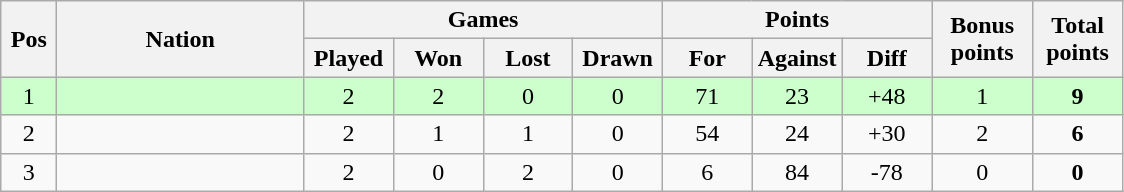<table class="wikitable" style="text-align:center">
<tr>
<th rowspan="2" style="width:5%;">Pos</th>
<th rowspan="2" style="width:22%;">Nation</th>
<th colspan="4" style="width:32%;">Games</th>
<th colspan="3" style="width:32%;">Points</th>
<th rowspan="2" style="width:9%;">Bonus<br>points</th>
<th rowspan="2" style="width:9%;">Total<br>points</th>
</tr>
<tr>
<th style="width:8%;">Played</th>
<th style="width:8%;">Won</th>
<th style="width:8%;">Lost</th>
<th style="width:8%;">Drawn</th>
<th style="width:8%;">For</th>
<th style="width:8%;">Against</th>
<th style="width:8%;">Diff</th>
</tr>
<tr bgcolor="#ccffcc">
<td>1</td>
<td align="left"></td>
<td>2</td>
<td>2</td>
<td>0</td>
<td>0</td>
<td>71</td>
<td>23</td>
<td>+48</td>
<td>1</td>
<td><strong>9</strong></td>
</tr>
<tr>
<td>2</td>
<td align="left"></td>
<td>2</td>
<td>1</td>
<td>1</td>
<td>0</td>
<td>54</td>
<td>24</td>
<td>+30</td>
<td>2</td>
<td><strong>6</strong></td>
</tr>
<tr>
<td>3</td>
<td align="left"></td>
<td>2</td>
<td>0</td>
<td>2</td>
<td>0</td>
<td>6</td>
<td>84</td>
<td>-78</td>
<td>0</td>
<td><strong>0</strong></td>
</tr>
</table>
